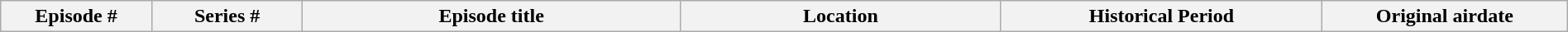<table class="wikitable plainrowheaders" style="width:100%; margin:auto;">
<tr>
<th width="8%">Episode #</th>
<th width="8%">Series #</th>
<th width="20%">Episode title</th>
<th width="17%">Location</th>
<th width="17%">Historical Period</th>
<th width="13%">Original airdate<br></th>
</tr>
</table>
